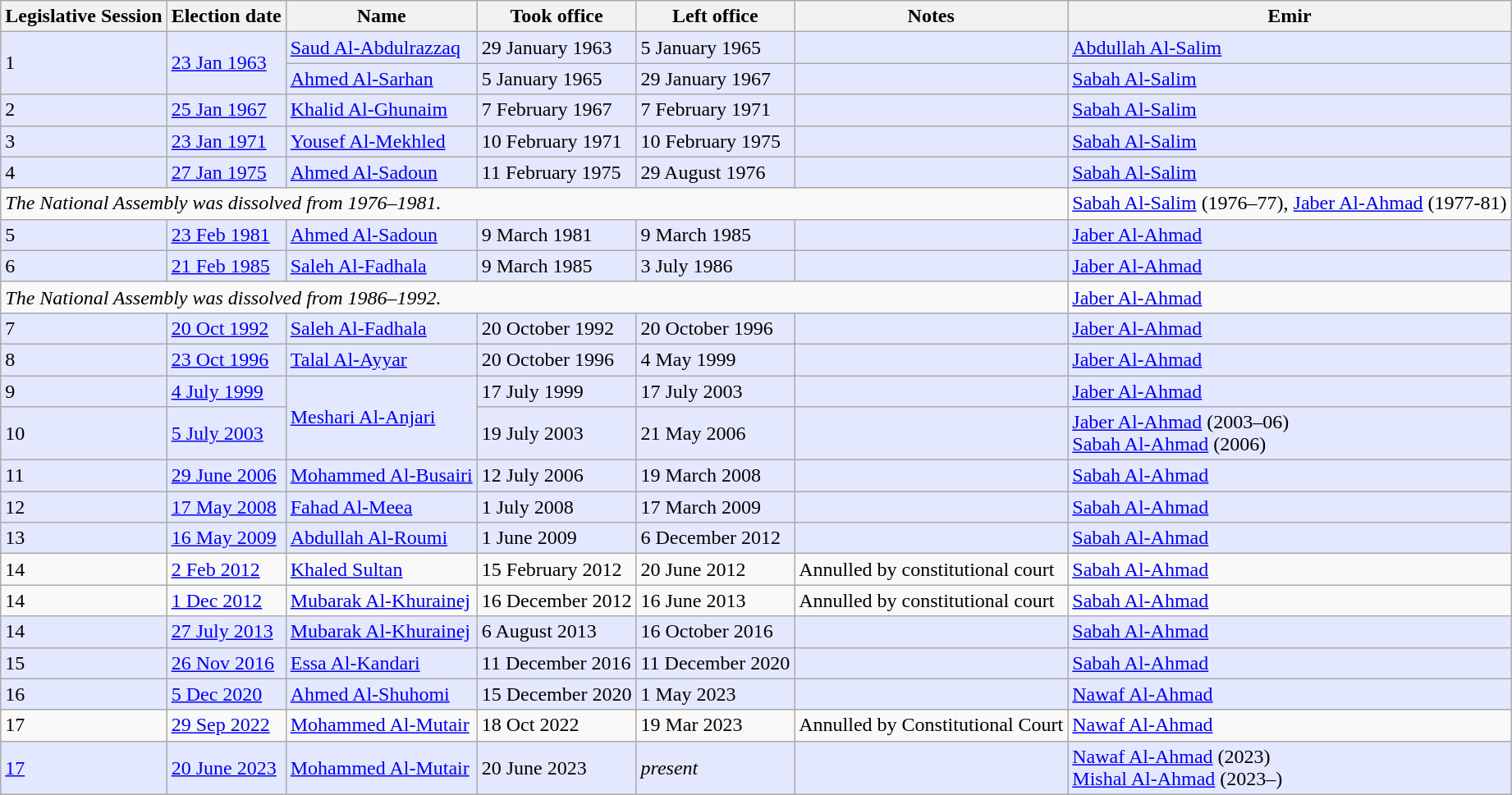<table class="wikitable">
<tr>
<th>Legislative Session</th>
<th>Election date</th>
<th>Name</th>
<th>Took office</th>
<th>Left office</th>
<th>Notes</th>
<th>Emir</th>
</tr>
<tr bgcolor="#e4e8ff">
<td rowspan="2">1</td>
<td rowspan="2"><a href='#'>23 Jan 1963</a></td>
<td><a href='#'>Saud Al-Abdulrazzaq</a></td>
<td>29 January 1963</td>
<td>5 January 1965</td>
<td></td>
<td><a href='#'>Abdullah Al-Salim</a></td>
</tr>
<tr bgcolor="#e4e8ff">
<td><a href='#'>Ahmed Al-Sarhan</a></td>
<td>5 January 1965</td>
<td>29 January 1967</td>
<td></td>
<td><a href='#'>Sabah Al-Salim</a></td>
</tr>
<tr bgcolor="#e4e8ff">
<td>2</td>
<td><a href='#'>25 Jan 1967</a></td>
<td><a href='#'>Khalid Al-Ghunaim</a></td>
<td>7 February 1967</td>
<td>7 February 1971</td>
<td></td>
<td><a href='#'>Sabah Al-Salim</a></td>
</tr>
<tr bgcolor="#e4e8ff">
<td>3</td>
<td><a href='#'>23 Jan 1971</a></td>
<td><a href='#'>Yousef Al-Mekhled</a></td>
<td>10 February 1971</td>
<td>10 February 1975</td>
<td></td>
<td><a href='#'>Sabah Al-Salim</a></td>
</tr>
<tr bgcolor="#e4e8ff">
<td>4</td>
<td><a href='#'>27 Jan 1975</a></td>
<td><a href='#'>Ahmed Al-Sadoun</a></td>
<td>11 February 1975</td>
<td>29 August 1976</td>
<td></td>
<td><a href='#'>Sabah Al-Salim</a></td>
</tr>
<tr>
<td colspan="6"><em>The National Assembly was dissolved from 1976–1981.</em></td>
<td><a href='#'>Sabah Al-Salim</a> (1976–77), <a href='#'>Jaber Al-Ahmad</a> (1977-81)</td>
</tr>
<tr bgcolor="#e4e8ff">
<td>5</td>
<td><a href='#'>23 Feb 1981</a></td>
<td><a href='#'>Ahmed Al-Sadoun</a></td>
<td>9 March 1981</td>
<td>9 March 1985</td>
<td></td>
<td><a href='#'>Jaber Al-Ahmad</a></td>
</tr>
<tr bgcolor="#e4e8ff">
<td>6</td>
<td><a href='#'>21 Feb 1985</a></td>
<td><a href='#'>Saleh Al-Fadhala</a></td>
<td>9 March 1985</td>
<td>3 July 1986</td>
<td></td>
<td><a href='#'>Jaber Al-Ahmad</a></td>
</tr>
<tr>
<td colspan="6"><em>The National Assembly was dissolved from 1986–1992.</em></td>
<td><a href='#'>Jaber Al-Ahmad</a></td>
</tr>
<tr bgcolor="#e4e8ff">
<td>7</td>
<td><a href='#'>20 Oct 1992</a></td>
<td><a href='#'>Saleh Al-Fadhala</a></td>
<td>20 October 1992</td>
<td>20 October 1996</td>
<td></td>
<td><a href='#'>Jaber Al-Ahmad</a></td>
</tr>
<tr bgcolor="#e4e8ff">
<td>8</td>
<td><a href='#'>23 Oct 1996</a></td>
<td><a href='#'>Talal Al-Ayyar</a></td>
<td>20 October 1996</td>
<td>4 May 1999</td>
<td></td>
<td><a href='#'>Jaber Al-Ahmad</a></td>
</tr>
<tr bgcolor="#e4e8ff">
<td>9</td>
<td><a href='#'>4 July 1999</a></td>
<td rowspan="2"><a href='#'>Meshari Al-Anjari</a></td>
<td>17 July 1999</td>
<td>17 July 2003</td>
<td></td>
<td><a href='#'>Jaber Al-Ahmad</a></td>
</tr>
<tr bgcolor="#e4e8ff">
<td>10</td>
<td><a href='#'>5 July 2003</a></td>
<td>19 July 2003</td>
<td>21 May 2006</td>
<td></td>
<td><a href='#'>Jaber Al-Ahmad</a> (2003–06)<br><a href='#'>Sabah Al-Ahmad</a> (2006)</td>
</tr>
<tr bgcolor="#e4e8ff">
<td>11</td>
<td><a href='#'>29 June 2006</a></td>
<td><a href='#'>Mohammed Al-Busairi</a></td>
<td>12 July 2006</td>
<td>19 March 2008</td>
<td></td>
<td><a href='#'>Sabah Al-Ahmad</a></td>
</tr>
<tr bgcolor="#e4e8ff">
<td>12</td>
<td><a href='#'>17 May 2008</a></td>
<td><a href='#'>Fahad Al-Meea</a></td>
<td>1 July 2008</td>
<td>17 March 2009</td>
<td></td>
<td><a href='#'>Sabah Al-Ahmad</a></td>
</tr>
<tr bgcolor="#e4e8ff">
<td>13</td>
<td><a href='#'>16 May 2009</a></td>
<td><a href='#'>Abdullah Al-Roumi</a></td>
<td>1 June 2009</td>
<td>6 December 2012</td>
<td></td>
<td><a href='#'>Sabah Al-Ahmad</a></td>
</tr>
<tr>
<td>14</td>
<td><a href='#'>2 Feb 2012</a></td>
<td><a href='#'>Khaled Sultan</a></td>
<td>15 February 2012</td>
<td>20 June 2012</td>
<td>Annulled by constitutional court</td>
<td><a href='#'>Sabah Al-Ahmad</a></td>
</tr>
<tr>
<td>14</td>
<td><a href='#'>1 Dec 2012</a></td>
<td><a href='#'>Mubarak Al-Khurainej</a></td>
<td>16 December 2012</td>
<td>16 June 2013</td>
<td>Annulled by constitutional court</td>
<td><a href='#'>Sabah Al-Ahmad</a></td>
</tr>
<tr bgcolor="#e4e8ff">
<td>14</td>
<td><a href='#'>27 July 2013</a></td>
<td><a href='#'>Mubarak Al-Khurainej</a></td>
<td>6 August 2013</td>
<td>16 October 2016</td>
<td></td>
<td><a href='#'>Sabah Al-Ahmad</a></td>
</tr>
<tr bgcolor="#e4e8ff">
<td>15</td>
<td><a href='#'>26 Nov 2016</a></td>
<td><a href='#'>Essa Al-Kandari</a></td>
<td>11 December 2016</td>
<td>11 December 2020</td>
<td></td>
<td><a href='#'>Sabah Al-Ahmad</a></td>
</tr>
<tr bgcolor="#e4e8ff">
<td>16</td>
<td><a href='#'>5 Dec 2020</a></td>
<td><a href='#'>Ahmed Al-Shuhomi</a></td>
<td>15 December 2020</td>
<td>1 May 2023</td>
<td></td>
<td><a href='#'>Nawaf Al-Ahmad</a></td>
</tr>
<tr>
<td>17</td>
<td><a href='#'>29 Sep 2022</a></td>
<td><a href='#'>Mohammed Al-Mutair</a></td>
<td>18 Oct 2022</td>
<td>19 Mar 2023</td>
<td>Annulled by Constitutional Court</td>
<td><a href='#'>Nawaf Al-Ahmad</a></td>
</tr>
<tr bgcolor="#e4e8ff">
<td><a href='#'>17</a></td>
<td><a href='#'>20 June 2023</a></td>
<td><a href='#'>Mohammed Al-Mutair</a></td>
<td>20 June 2023</td>
<td><em>present</em></td>
<td></td>
<td><a href='#'>Nawaf Al-Ahmad</a> (2023)<br><a href='#'>Mishal Al-Ahmad</a> (2023–)</td>
</tr>
</table>
